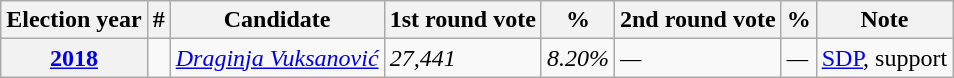<table class="wikitable">
<tr>
<th>Election year</th>
<th>#</th>
<th>Candidate</th>
<th>1st round vote</th>
<th>%</th>
<th>2nd round vote</th>
<th>%</th>
<th>Note</th>
</tr>
<tr>
<th><a href='#'>2018</a></th>
<td></td>
<td><em><a href='#'>Draginja Vuksanović</a></em></td>
<td><em>27,441</em></td>
<td><em>8.20%</em></td>
<td><em>—</em></td>
<td><em>—</em></td>
<td><a href='#'>SDP</a>, support</td>
</tr>
</table>
